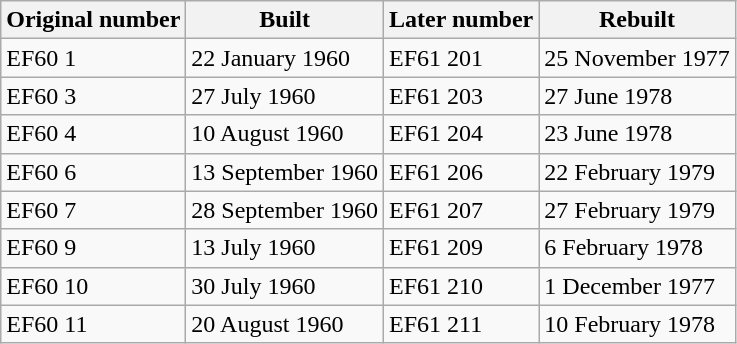<table class="wikitable">
<tr>
<th>Original number</th>
<th>Built</th>
<th>Later number</th>
<th>Rebuilt</th>
</tr>
<tr>
<td>EF60 1</td>
<td>22 January 1960</td>
<td>EF61 201</td>
<td>25 November 1977</td>
</tr>
<tr>
<td>EF60 3</td>
<td>27 July 1960</td>
<td>EF61 203</td>
<td>27 June 1978</td>
</tr>
<tr>
<td>EF60 4</td>
<td>10 August 1960</td>
<td>EF61 204</td>
<td>23 June 1978</td>
</tr>
<tr>
<td>EF60 6</td>
<td>13 September 1960</td>
<td>EF61 206</td>
<td>22 February 1979</td>
</tr>
<tr>
<td>EF60 7</td>
<td>28 September 1960</td>
<td>EF61 207</td>
<td>27 February 1979</td>
</tr>
<tr>
<td>EF60 9</td>
<td>13 July 1960</td>
<td>EF61 209</td>
<td>6 February 1978</td>
</tr>
<tr>
<td>EF60 10</td>
<td>30 July 1960</td>
<td>EF61 210</td>
<td>1 December 1977</td>
</tr>
<tr>
<td>EF60 11</td>
<td>20 August 1960</td>
<td>EF61 211</td>
<td>10 February 1978</td>
</tr>
</table>
